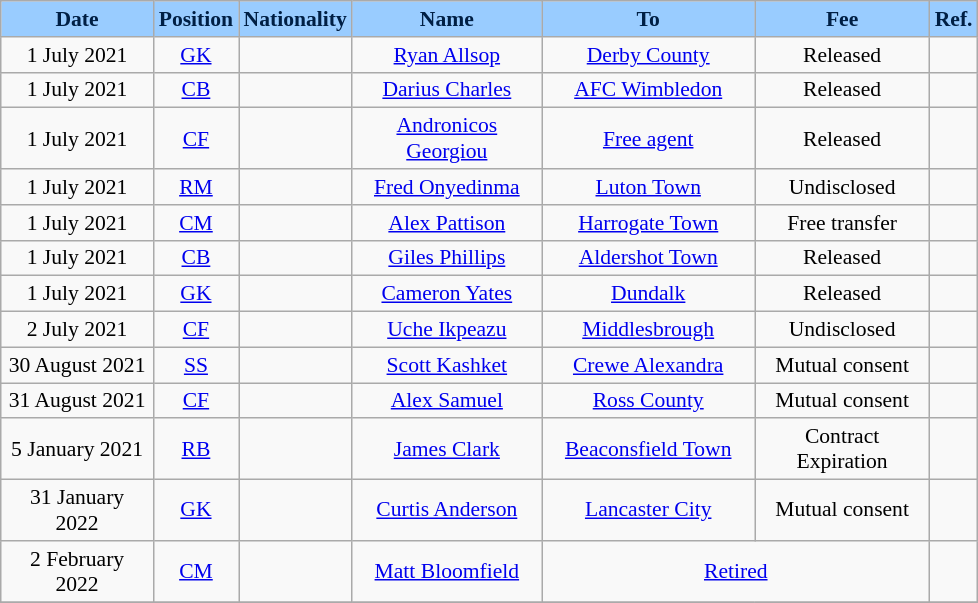<table class="wikitable"  style="text-align:center; font-size:90%; ">
<tr>
<th style="background:#99ccff; color:#001f44; width:95px;">Date</th>
<th style="background:#99ccff; color:#001f44; width:50px;">Position</th>
<th style="background:#99ccff; color:#001f44; width:50px;">Nationality</th>
<th style="background:#99ccff; color:#001f44; width:120px;">Name</th>
<th style="background:#99ccff; color:#001f44; width:135px;">To</th>
<th style="background:#99ccff; color:#001f44; width:110px;">Fee</th>
<th style="background:#99ccff; color:#001f44; width:25px;">Ref.</th>
</tr>
<tr>
<td>1 July 2021</td>
<td><a href='#'>GK</a></td>
<td></td>
<td><a href='#'>Ryan Allsop</a></td>
<td> <a href='#'>Derby County</a></td>
<td>Released</td>
<td></td>
</tr>
<tr>
<td>1 July 2021</td>
<td><a href='#'>CB</a></td>
<td></td>
<td><a href='#'>Darius Charles</a></td>
<td> <a href='#'>AFC Wimbledon</a></td>
<td>Released</td>
<td></td>
</tr>
<tr>
<td>1 July 2021</td>
<td><a href='#'>CF</a></td>
<td></td>
<td><a href='#'>Andronicos Georgiou</a></td>
<td><a href='#'>Free agent</a></td>
<td>Released</td>
<td></td>
</tr>
<tr>
<td>1 July 2021</td>
<td><a href='#'>RM</a></td>
<td></td>
<td><a href='#'>Fred Onyedinma</a></td>
<td> <a href='#'>Luton Town</a></td>
<td>Undisclosed</td>
<td></td>
</tr>
<tr>
<td>1 July 2021</td>
<td><a href='#'>CM</a></td>
<td></td>
<td><a href='#'>Alex Pattison</a></td>
<td> <a href='#'>Harrogate Town</a></td>
<td>Free transfer</td>
<td></td>
</tr>
<tr>
<td>1 July 2021</td>
<td><a href='#'>CB</a></td>
<td></td>
<td><a href='#'>Giles Phillips</a></td>
<td> <a href='#'>Aldershot Town</a></td>
<td>Released</td>
<td></td>
</tr>
<tr>
<td>1 July 2021</td>
<td><a href='#'>GK</a></td>
<td></td>
<td><a href='#'>Cameron Yates</a></td>
<td> <a href='#'>Dundalk</a></td>
<td>Released</td>
<td></td>
</tr>
<tr>
<td>2 July 2021</td>
<td><a href='#'>CF</a></td>
<td></td>
<td><a href='#'>Uche Ikpeazu</a></td>
<td> <a href='#'>Middlesbrough</a></td>
<td>Undisclosed</td>
<td></td>
</tr>
<tr>
<td>30 August 2021</td>
<td><a href='#'>SS</a></td>
<td></td>
<td><a href='#'>Scott Kashket</a></td>
<td> <a href='#'>Crewe Alexandra</a></td>
<td>Mutual consent</td>
<td></td>
</tr>
<tr>
<td>31 August 2021</td>
<td><a href='#'>CF</a></td>
<td></td>
<td><a href='#'>Alex Samuel</a></td>
<td> <a href='#'>Ross County</a></td>
<td>Mutual consent</td>
<td></td>
</tr>
<tr>
<td>5 January 2021</td>
<td><a href='#'>RB</a></td>
<td></td>
<td><a href='#'>James Clark</a></td>
<td> <a href='#'>Beaconsfield Town</a></td>
<td>Contract Expiration</td>
<td></td>
</tr>
<tr>
<td>31 January 2022</td>
<td><a href='#'>GK</a></td>
<td></td>
<td><a href='#'>Curtis Anderson</a></td>
<td> <a href='#'>Lancaster City</a></td>
<td>Mutual consent</td>
<td></td>
</tr>
<tr>
<td>2 February 2022</td>
<td><a href='#'>CM</a></td>
<td></td>
<td><a href='#'>Matt Bloomfield</a></td>
<td colspan="2"> <a href='#'>Retired</a></td>
<td></td>
</tr>
<tr>
</tr>
</table>
